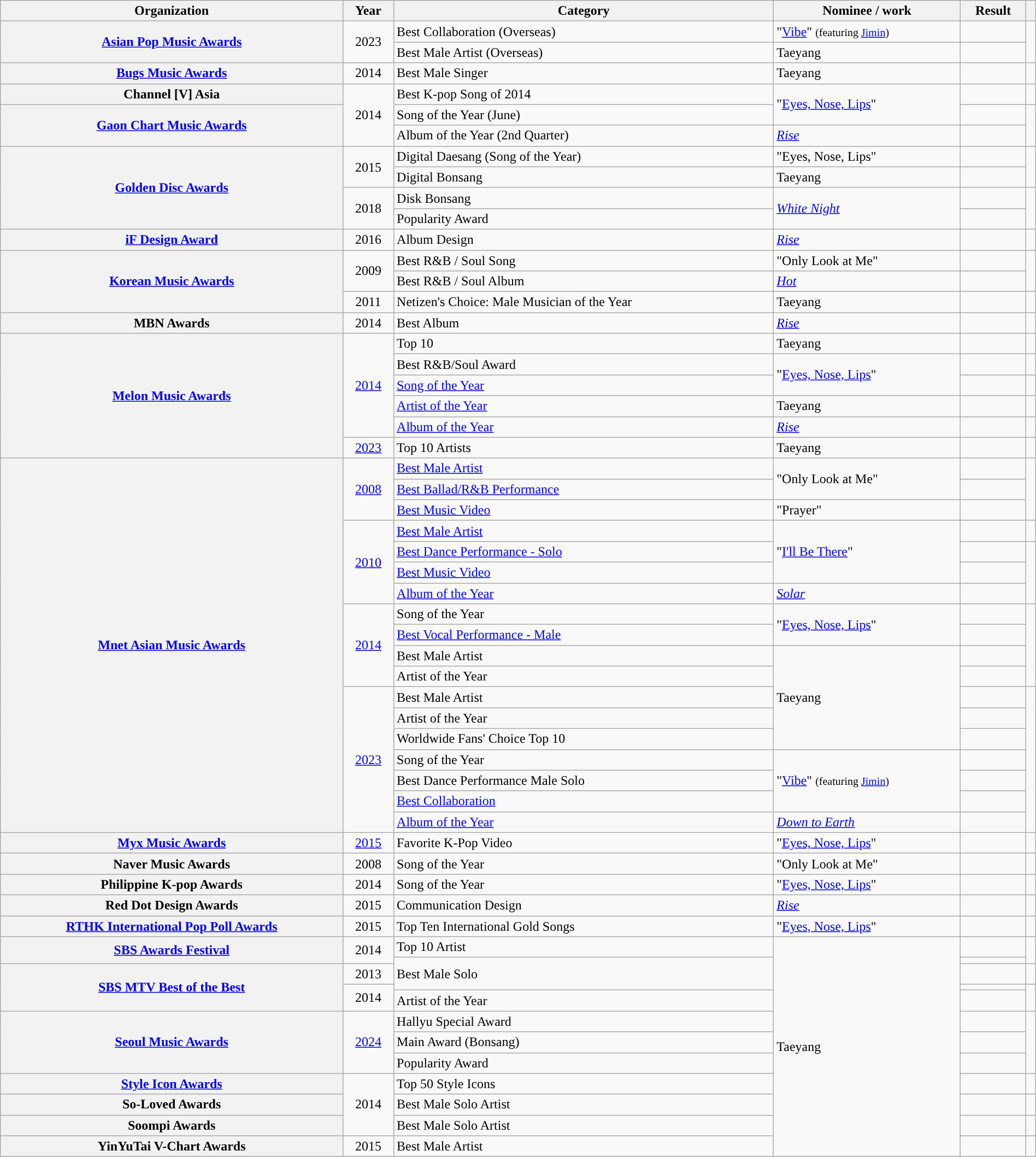<table class="wikitable sortable plainrowheaders" style="width:100%">
<tr>
<th scope="col">Organization</th>
<th scope="col">Year</th>
<th scope="col">Category</th>
<th scope="col">Nominee / work</th>
<th scope="col">Result</th>
<th scope="col" class="unsortable"></th>
</tr>
<tr>
<th scope="row" rowspan="2"><a href='#'>Asian Pop Music Awards</a></th>
<td style="text-align:center" rowspan="2">2023</td>
<td>Best Collaboration (Overseas)</td>
<td>"<a href='#'>Vibe</a>" <small>(featuring <a href='#'>Jimin</a>)</small></td>
<td></td>
<td style="text-align:center" rowspan="2"></td>
</tr>
<tr>
<td>Best Male Artist (Overseas)</td>
<td>Taeyang</td>
<td></td>
</tr>
<tr>
<th scope="row"><a href='#'>Bugs Music Awards</a></th>
<td style="text-align:center">2014</td>
<td>Best Male Singer</td>
<td>Taeyang</td>
<td></td>
<td style="text-align:center"></td>
</tr>
<tr>
<th scope="row">Channel [V] Asia</th>
<td rowspan="3" align="center">2014</td>
<td>Best K-pop Song of 2014</td>
<td rowspan="2">"<a href='#'>Eyes, Nose, Lips</a>"</td>
<td></td>
<td style="text-align:center"></td>
</tr>
<tr>
<th scope="row" rowspan="2"><a href='#'>Gaon Chart Music Awards</a></th>
<td>Song of the Year (June)</td>
<td></td>
<td style="text-align:center" rowspan="2"></td>
</tr>
<tr>
<td>Album of the Year (2nd Quarter)</td>
<td><em><a href='#'>Rise</a></em></td>
<td></td>
</tr>
<tr>
<th scope="row" rowspan="4"><a href='#'>Golden Disc Awards</a></th>
<td style="text-align:center" rowspan="2">2015</td>
<td>Digital Daesang (Song of the Year)</td>
<td>"Eyes, Nose, Lips"</td>
<td></td>
<td style="text-align:center" rowspan="2"></td>
</tr>
<tr>
<td>Digital Bonsang</td>
<td>Taeyang</td>
<td></td>
</tr>
<tr>
<td style="text-align:center" rowspan="2">2018</td>
<td>Disk Bonsang</td>
<td rowspan="2"><em><a href='#'>White Night</a></em></td>
<td></td>
<td style="text-align:center" rowspan="2"></td>
</tr>
<tr>
<td>Popularity Award</td>
<td></td>
</tr>
<tr>
<th scope="row"><a href='#'>iF Design Award</a></th>
<td style="text-align:center">2016</td>
<td>Album Design</td>
<td><a href='#'><em>Rise</em></a></td>
<td></td>
<td style="text-align:center"></td>
</tr>
<tr>
<th scope="row" rowspan="3"><a href='#'>Korean Music Awards</a></th>
<td style="text-align:center" rowspan="2">2009</td>
<td>Best R&B / Soul Song</td>
<td>"Only Look at Me"</td>
<td></td>
<td style="text-align:center" rowspan="2"></td>
</tr>
<tr>
<td>Best R&B / Soul Album</td>
<td><em><a href='#'>Hot</a></em></td>
<td></td>
</tr>
<tr>
<td style="text-align:center">2011</td>
<td>Netizen's Choice: Male Musician of the Year</td>
<td rowspan="1">Taeyang</td>
<td></td>
<td style="text-align:center"></td>
</tr>
<tr>
<th scope="row">MBN Awards</th>
<td style="text-align:center">2014</td>
<td>Best Album</td>
<td><a href='#'><em>Rise</em></a></td>
<td></td>
<td style="text-align:center"></td>
</tr>
<tr>
<th scope="row" rowspan="6"><a href='#'>Melon Music Awards</a></th>
<td style="text-align:center" rowspan="5"><a href='#'>2014</a></td>
<td>Top 10</td>
<td>Taeyang</td>
<td></td>
<td></td>
</tr>
<tr>
<td>Best R&B/Soul Award</td>
<td rowspan="2">"<a href='#'>Eyes, Nose, Lips</a>"</td>
<td></td>
<td></td>
</tr>
<tr>
<td><a href='#'>Song of the Year</a></td>
<td></td>
<td></td>
</tr>
<tr>
<td><a href='#'>Artist of the Year</a></td>
<td>Taeyang</td>
<td></td>
<td></td>
</tr>
<tr>
<td><a href='#'>Album of the Year</a></td>
<td><em><a href='#'>Rise</a></em></td>
<td></td>
<td></td>
</tr>
<tr>
<td style="text-align:center"><a href='#'>2023</a></td>
<td>Top 10 Artists</td>
<td>Taeyang</td>
<td></td>
<td style="text-align:center"></td>
</tr>
<tr>
<th scope="row" rowspan="18"><a href='#'>Mnet Asian Music Awards</a></th>
<td style="text-align:center" rowspan="3"><a href='#'>2008</a></td>
<td><a href='#'>Best Male Artist</a></td>
<td rowspan="2">"Only Look at Me"</td>
<td></td>
<td style="text-align:center" rowspan="3"></td>
</tr>
<tr>
<td><a href='#'>Best Ballad/R&B Performance</a></td>
<td></td>
</tr>
<tr>
<td><a href='#'>Best Music Video</a></td>
<td>"Prayer"</td>
<td></td>
</tr>
<tr>
<td style="text-align:center" rowspan="4"><a href='#'>2010</a></td>
<td><a href='#'>Best Male Artist</a></td>
<td rowspan="3">"<a href='#'>I'll Be There</a>"</td>
<td></td>
<td style="text-align:center"></td>
</tr>
<tr>
<td><a href='#'>Best Dance Performance - Solo</a></td>
<td></td>
<td style="text-align:center" rowspan="3"></td>
</tr>
<tr>
<td><a href='#'>Best Music Video</a></td>
<td></td>
</tr>
<tr>
<td><a href='#'>Album of the Year</a></td>
<td><em><a href='#'>Solar</a></em></td>
<td></td>
</tr>
<tr>
<td style="text-align:center" rowspan="4"><a href='#'>2014</a></td>
<td>Song of the Year</td>
<td rowspan="2">"<a href='#'>Eyes, Nose, Lips</a>"</td>
<td></td>
<td style="text-align:center" rowspan="4"></td>
</tr>
<tr>
<td><a href='#'>Best Vocal Performance - Male</a></td>
<td></td>
</tr>
<tr>
<td>Best Male Artist</td>
<td rowspan="5">Taeyang</td>
<td></td>
</tr>
<tr>
<td>Artist of the Year</td>
<td></td>
</tr>
<tr>
<td style="text-align:center" rowspan="7"><a href='#'>2023</a></td>
<td>Best Male Artist</td>
<td></td>
<td style="text-align:center" rowspan="7"></td>
</tr>
<tr>
<td>Artist of the Year</td>
<td></td>
</tr>
<tr>
<td>Worldwide Fans' Choice Top 10</td>
<td></td>
</tr>
<tr>
<td>Song of the Year</td>
<td rowspan="3">"<a href='#'>Vibe</a>" <small>(featuring <a href='#'>Jimin</a>)</small></td>
<td></td>
</tr>
<tr>
<td>Best Dance Performance Male Solo</td>
<td></td>
</tr>
<tr>
<td><a href='#'>Best Collaboration</a></td>
<td></td>
</tr>
<tr>
<td><a href='#'>Album of the Year</a></td>
<td><em><a href='#'>Down to Earth</a></em></td>
<td></td>
</tr>
<tr>
<th scope="row"><a href='#'>Myx Music Awards</a></th>
<td style="text-align:center"><a href='#'>2015</a></td>
<td>Favorite K-Pop Video</td>
<td>"<a href='#'>Eyes, Nose, Lips</a>"</td>
<td></td>
<td style="text-align:center"></td>
</tr>
<tr>
<th scope="row">Naver Music Awards</th>
<td style="text-align:center">2008</td>
<td>Song of the Year</td>
<td>"Only Look at Me"</td>
<td></td>
<td></td>
</tr>
<tr>
<th scope="row">Philippine K-pop Awards</th>
<td style="text-align:center">2014</td>
<td>Song of the Year</td>
<td>"<a href='#'>Eyes, Nose, Lips</a>"</td>
<td></td>
<td style="text-align:center"></td>
</tr>
<tr>
<th scope="row">Red Dot Design Awards</th>
<td style="text-align:center">2015</td>
<td>Communication Design</td>
<td><em><a href='#'>Rise</a></em></td>
<td></td>
<td style="text-align:center"></td>
</tr>
<tr>
<th scope="row"><a href='#'>RTHK International Pop Poll Awards</a></th>
<td align="center">2015</td>
<td>Top Ten International Gold Songs</td>
<td>"<a href='#'>Eyes, Nose, Lips</a>"</td>
<td></td>
<td align="center"></td>
</tr>
<tr>
<th scope="row" rowspan="2"><a href='#'>SBS Awards Festival</a></th>
<td style="text-align:center" rowspan="2">2014</td>
<td>Top 10 Artist</td>
<td rowspan="12">Taeyang</td>
<td></td>
<td style="text-align:center" rowspan="2"></td>
</tr>
<tr>
<td rowspan="3">Best Male Solo</td>
<td></td>
</tr>
<tr>
<th scope="row" rowspan="3"><a href='#'>SBS MTV Best of the Best</a></th>
<td style="text-align:center">2013</td>
<td></td>
<td style="text-align:center"></td>
</tr>
<tr>
<td rowspan="2" style="text-align:center">2014</td>
<td></td>
<td style="text-align:center" rowspan="2"></td>
</tr>
<tr>
<td>Artist of the Year</td>
<td></td>
</tr>
<tr>
<th scope="row" rowspan="3"><a href='#'>Seoul Music Awards</a></th>
<td style="text-align:center" rowspan="3"><a href='#'>2024</a></td>
<td>Hallyu Special Award</td>
<td></td>
<td style="text-align:center" rowspan="3"></td>
</tr>
<tr>
<td>Main Award (Bonsang)</td>
<td></td>
</tr>
<tr>
<td>Popularity Award</td>
<td></td>
</tr>
<tr>
<th scope="row"><a href='#'>Style Icon Awards</a></th>
<td rowspan="3" style="text-align:center">2014</td>
<td>Top 50 Style Icons</td>
<td></td>
<td style="text-align:center"></td>
</tr>
<tr>
<th scope="row">So-Loved Awards</th>
<td>Best Male Solo Artist</td>
<td></td>
<td style="text-align:center"></td>
</tr>
<tr>
<th scope="row">Soompi Awards</th>
<td>Best Male Solo Artist</td>
<td></td>
<td style="text-align:center"></td>
</tr>
<tr>
<th scope="row">YinYuTai V-Chart Awards</th>
<td style="text-align:center">2015</td>
<td>Best Male Artist</td>
<td></td>
<td style="text-align:center"></td>
</tr>
</table>
